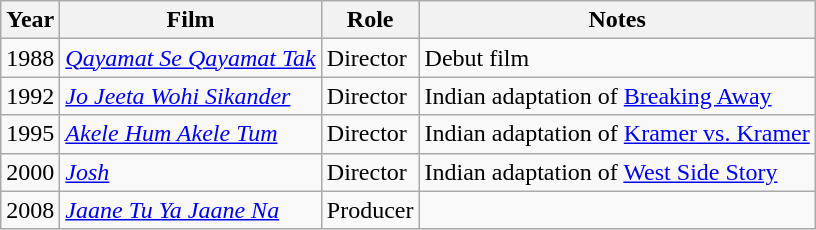<table class="wikitable sortable plainrowheaders">
<tr>
<th>Year</th>
<th>Film</th>
<th>Role</th>
<th>Notes</th>
</tr>
<tr>
<td>1988</td>
<td><em><a href='#'>Qayamat Se Qayamat Tak</a></em></td>
<td>Director</td>
<td>Debut film</td>
</tr>
<tr>
<td>1992</td>
<td><em><a href='#'>Jo Jeeta Wohi Sikander</a></em></td>
<td>Director</td>
<td>Indian adaptation of <a href='#'>Breaking Away</a></td>
</tr>
<tr>
<td>1995</td>
<td><em><a href='#'>Akele Hum Akele Tum</a></em></td>
<td>Director</td>
<td>Indian adaptation of <a href='#'>Kramer vs. Kramer</a></td>
</tr>
<tr>
<td>2000</td>
<td><em><a href='#'>Josh</a></em></td>
<td>Director</td>
<td>Indian adaptation of <a href='#'>West Side Story</a></td>
</tr>
<tr>
<td>2008</td>
<td><em><a href='#'>Jaane Tu Ya Jaane Na</a></em></td>
<td>Producer</td>
<td></td>
</tr>
</table>
